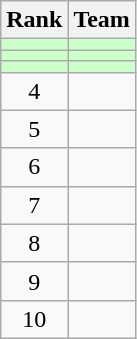<table class="wikitable" style="text-align: center;">
<tr>
<th>Rank</th>
<th>Team</th>
</tr>
<tr bgcolor="#ccffcc">
<td></td>
<td align=left></td>
</tr>
<tr bgcolor="#ccffcc">
<td></td>
<td align=left></td>
</tr>
<tr bgcolor="#ccffcc">
<td></td>
<td align=left></td>
</tr>
<tr>
<td>4</td>
<td align=left></td>
</tr>
<tr>
<td>5</td>
<td align=left></td>
</tr>
<tr>
<td>6</td>
<td align=left></td>
</tr>
<tr>
<td>7</td>
<td align=left></td>
</tr>
<tr>
<td>8</td>
<td align=left></td>
</tr>
<tr>
<td>9</td>
<td align=left></td>
</tr>
<tr>
<td>10</td>
<td align=left></td>
</tr>
</table>
